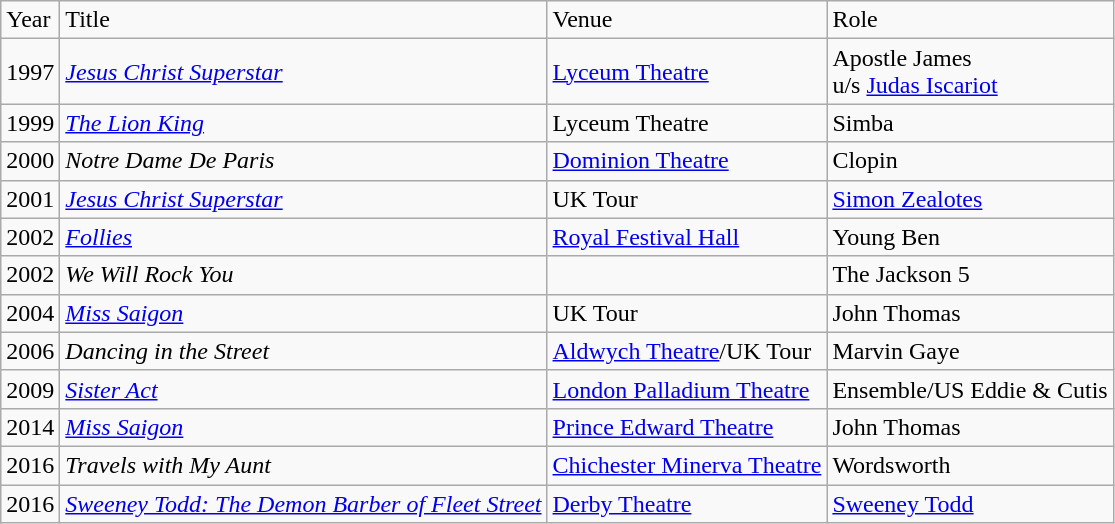<table class="wikitable">
<tr>
<td>Year</td>
<td>Title</td>
<td>Venue</td>
<td>Role</td>
</tr>
<tr>
<td>1997</td>
<td><em><a href='#'>Jesus Christ Superstar</a></em></td>
<td><a href='#'>Lyceum Theatre</a></td>
<td>Apostle James<br>u/s <a href='#'>Judas Iscariot</a></td>
</tr>
<tr>
<td>1999</td>
<td><em><a href='#'>The Lion King</a></em></td>
<td>Lyceum Theatre</td>
<td>Simba</td>
</tr>
<tr>
<td>2000</td>
<td><em>Notre Dame De Paris</em></td>
<td><a href='#'>Dominion Theatre</a></td>
<td>Clopin</td>
</tr>
<tr>
<td>2001</td>
<td><em><a href='#'>Jesus Christ Superstar</a></em></td>
<td>UK Tour</td>
<td><a href='#'>Simon Zealotes</a></td>
</tr>
<tr>
<td>2002</td>
<td><em><a href='#'>Follies</a></em></td>
<td><a href='#'>Royal Festival Hall</a></td>
<td>Young Ben</td>
</tr>
<tr>
<td>2002</td>
<td><em>We Will Rock You</em></td>
<td></td>
<td>The Jackson 5</td>
</tr>
<tr>
<td>2004</td>
<td><em><a href='#'>Miss Saigon</a></em></td>
<td>UK Tour</td>
<td>John Thomas</td>
</tr>
<tr>
<td>2006</td>
<td><em>Dancing in the Street</em></td>
<td><a href='#'>Aldwych Theatre</a>/UK Tour</td>
<td>Marvin Gaye</td>
</tr>
<tr>
<td>2009</td>
<td><em><a href='#'>Sister Act</a></em></td>
<td><a href='#'>London Palladium Theatre</a></td>
<td>Ensemble/US Eddie & Cutis</td>
</tr>
<tr>
<td>2014</td>
<td><em><a href='#'>Miss Saigon</a></em></td>
<td><a href='#'>Prince Edward Theatre</a></td>
<td>John Thomas</td>
</tr>
<tr>
<td>2016</td>
<td><em>Travels with My Aunt</em></td>
<td><a href='#'>Chichester Minerva Theatre</a></td>
<td>Wordsworth</td>
</tr>
<tr>
<td>2016</td>
<td><em><a href='#'>Sweeney Todd: The Demon Barber of Fleet Street</a></em></td>
<td><a href='#'>Derby Theatre</a></td>
<td><a href='#'>Sweeney Todd</a></td>
</tr>
</table>
